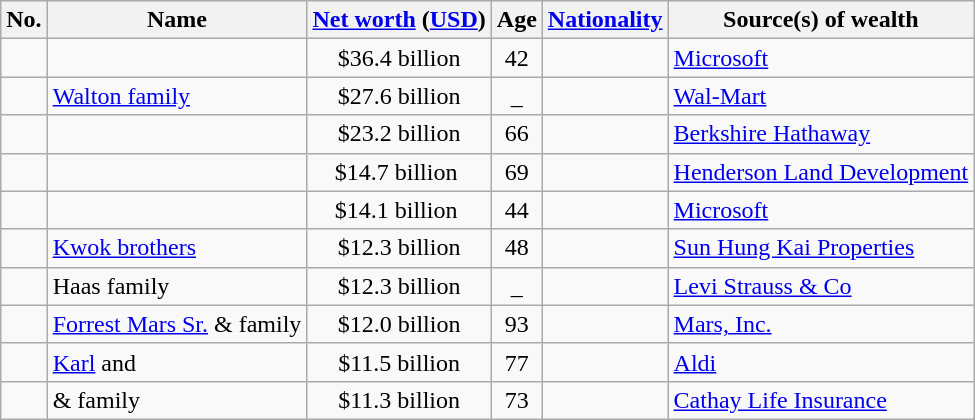<table class="wikitable sortable">
<tr>
<th>No.</th>
<th>Name</th>
<th><a href='#'>Net worth</a> (<a href='#'>USD</a>)</th>
<th>Age</th>
<th><a href='#'>Nationality</a></th>
<th>Source(s) of wealth</th>
</tr>
<tr>
<td style="text-align:center;"> </td>
<td></td>
<td style="text-align:center;">$36.4 billion </td>
<td style="text-align:center;">42</td>
<td></td>
<td><a href='#'>Microsoft</a></td>
</tr>
<tr>
<td style="text-align:center;"> </td>
<td><a href='#'>Walton family</a></td>
<td style="text-align:center;">$27.6 billion </td>
<td style="text-align:center;">_</td>
<td></td>
<td><a href='#'>Wal-Mart</a></td>
</tr>
<tr>
<td style="text-align:center;"> </td>
<td></td>
<td style="text-align:center;">$23.2 billion </td>
<td style="text-align:center;">66</td>
<td></td>
<td><a href='#'>Berkshire Hathaway</a></td>
</tr>
<tr>
<td style="text-align:center;"> </td>
<td></td>
<td style="text-align:center;">$14.7 billion </td>
<td style="text-align:center;">69</td>
<td></td>
<td><a href='#'>Henderson Land Development</a></td>
</tr>
<tr>
<td style="text-align:center;"> </td>
<td></td>
<td style="text-align:center;">$14.1 billion </td>
<td style="text-align:center;">44</td>
<td></td>
<td><a href='#'>Microsoft</a></td>
</tr>
<tr>
<td style="text-align:center;"> </td>
<td><a href='#'>Kwok brothers</a></td>
<td style="text-align:center;">$12.3 billion </td>
<td style="text-align:center;">48</td>
<td></td>
<td><a href='#'>Sun Hung Kai Properties</a></td>
</tr>
<tr>
<td style="text-align:center;"> </td>
<td>Haas family</td>
<td style="text-align:center;">$12.3 billion </td>
<td style="text-align:center;">_</td>
<td></td>
<td><a href='#'>Levi Strauss & Co</a></td>
</tr>
<tr>
<td style="text-align:center;"> </td>
<td><a href='#'>Forrest Mars Sr.</a> & family</td>
<td style="text-align:center;">$12.0 billion </td>
<td style="text-align:center;">93</td>
<td></td>
<td><a href='#'>Mars, Inc.</a></td>
</tr>
<tr>
<td style="text-align:center;"> </td>
<td><a href='#'>Karl</a> and </td>
<td style="text-align:center;">$11.5 billion </td>
<td style="text-align:center;">77</td>
<td></td>
<td><a href='#'>Aldi</a></td>
</tr>
<tr>
<td style="text-align:center;"> </td>
<td> & family</td>
<td style="text-align:center;">$11.3 billion </td>
<td style="text-align:center;">73</td>
<td></td>
<td><a href='#'>Cathay Life Insurance</a></td>
</tr>
</table>
